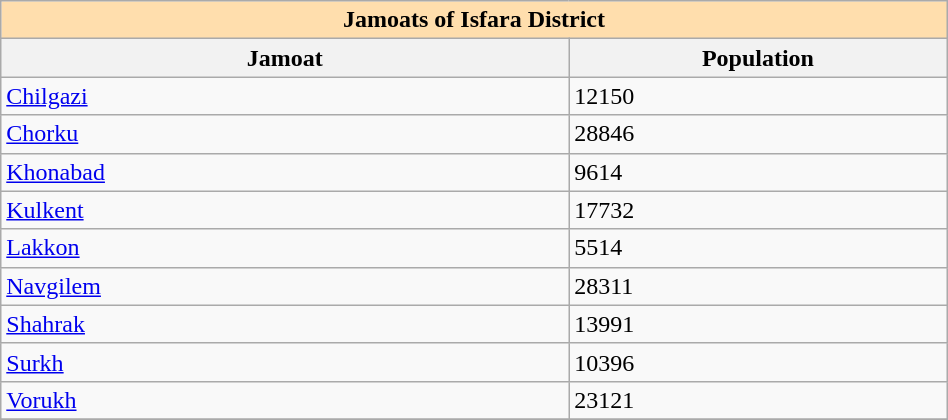<table class="wikitable" width= "50%">
<tr>
<td colspan="12" style="text-align:center; background:#ffdead;"><strong>Jamoats of Isfara District</strong></td>
</tr>
<tr>
<th width=30%>Jamoat</th>
<th width=20%>Population</th>
</tr>
<tr>
<td><a href='#'>Chilgazi</a></td>
<td>12150</td>
</tr>
<tr>
<td><a href='#'>Chorku</a></td>
<td>28846</td>
</tr>
<tr>
<td><a href='#'>Khonabad</a></td>
<td>9614</td>
</tr>
<tr>
<td><a href='#'>Kulkent</a></td>
<td>17732</td>
</tr>
<tr>
<td><a href='#'>Lakkon</a></td>
<td>5514</td>
</tr>
<tr>
<td><a href='#'>Navgilem</a></td>
<td>28311</td>
</tr>
<tr>
<td><a href='#'>Shahrak</a></td>
<td>13991</td>
</tr>
<tr>
<td><a href='#'>Surkh</a></td>
<td>10396</td>
</tr>
<tr>
<td><a href='#'>Vorukh</a></td>
<td>23121</td>
</tr>
<tr>
</tr>
</table>
